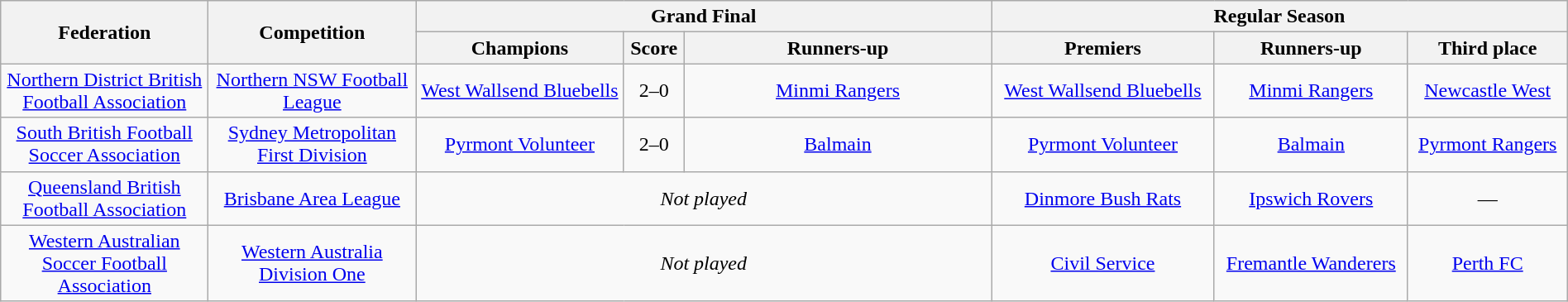<table class="wikitable" width="100%">
<tr>
<th rowspan="2" style="width:10em">Federation</th>
<th rowspan="2" style="width:10em">Competition</th>
<th colspan="3" scope="col">Grand Final</th>
<th colspan="3">Regular Season</th>
</tr>
<tr>
<th style="width:10em">Champions</th>
<th>Score</th>
<th style="width:15em">Runners-up</th>
<th>Premiers</th>
<th>Runners-up</th>
<th>Third place</th>
</tr>
<tr>
<td align="center"><a href='#'>Northern District British Football Association</a></td>
<td align="center"><a href='#'>Northern NSW Football League</a></td>
<td align="center"><a href='#'>West Wallsend Bluebells</a></td>
<td align="center">2–0</td>
<td align="center"><a href='#'>Minmi Rangers</a></td>
<td align="center"><a href='#'>West Wallsend Bluebells</a></td>
<td align="center"><a href='#'>Minmi Rangers</a></td>
<td align="center"><a href='#'>Newcastle West</a></td>
</tr>
<tr>
<td align="center"><a href='#'>South British Football Soccer Association</a></td>
<td align="center"><a href='#'>Sydney Metropolitan First Division</a></td>
<td align="center"><a href='#'>Pyrmont Volunteer</a></td>
<td align="center">2–0</td>
<td align="center"><a href='#'>Balmain</a></td>
<td align="center"><a href='#'>Pyrmont Volunteer</a></td>
<td align="center"><a href='#'>Balmain</a></td>
<td align="center"><a href='#'>Pyrmont Rangers</a></td>
</tr>
<tr>
<td align="center"><a href='#'>Queensland British Football Association</a></td>
<td align="center"><a href='#'>Brisbane Area League</a></td>
<td colspan="3" align="center"><em>Not played</em></td>
<td align="center"><a href='#'>Dinmore Bush Rats</a></td>
<td align="center"><a href='#'>Ipswich Rovers</a></td>
<td align="center">—</td>
</tr>
<tr>
<td align="center"><a href='#'>Western Australian Soccer Football Association</a></td>
<td align="center"><a href='#'>Western Australia Division One</a></td>
<td colspan="3" align="center"><em>Not played</em></td>
<td align="center"><a href='#'>Civil Service</a></td>
<td align="center"><a href='#'>Fremantle Wanderers</a></td>
<td align="center"><a href='#'>Perth FC</a></td>
</tr>
</table>
